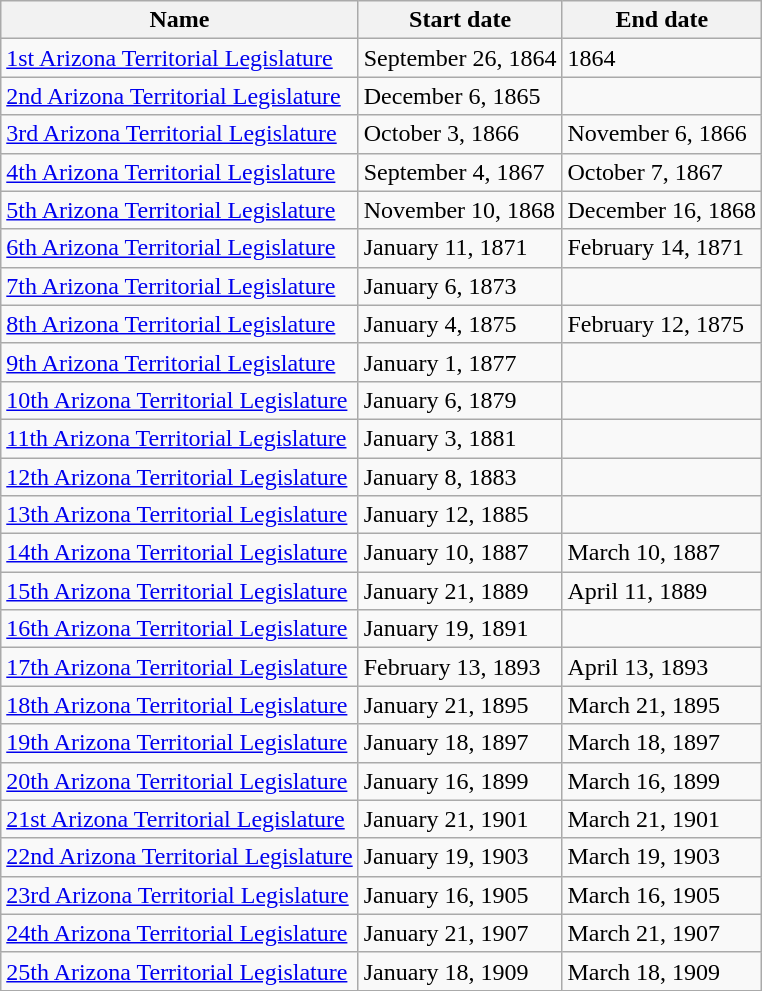<table class="wikitable mw-datatable sticky-header">
<tr>
<th>Name</th>
<th>Start date</th>
<th>End date</th>
</tr>
<tr>
<td><a href='#'>1st Arizona Territorial Legislature</a></td>
<td>September 26, 1864</td>
<td>1864</td>
</tr>
<tr>
<td><a href='#'>2nd Arizona Territorial Legislature</a></td>
<td>December 6, 1865</td>
<td></td>
</tr>
<tr>
<td><a href='#'>3rd Arizona Territorial Legislature</a></td>
<td>October 3, 1866</td>
<td>November 6, 1866</td>
</tr>
<tr>
<td><a href='#'>4th Arizona Territorial Legislature</a></td>
<td>September 4, 1867</td>
<td>October 7, 1867</td>
</tr>
<tr>
<td><a href='#'>5th Arizona Territorial Legislature</a></td>
<td>November 10, 1868</td>
<td>December 16, 1868</td>
</tr>
<tr>
<td><a href='#'>6th Arizona Territorial Legislature</a></td>
<td>January 11, 1871</td>
<td>February 14, 1871</td>
</tr>
<tr>
<td><a href='#'>7th Arizona Territorial Legislature</a></td>
<td>January 6, 1873</td>
<td></td>
</tr>
<tr>
<td><a href='#'>8th Arizona Territorial Legislature</a></td>
<td>January 4, 1875</td>
<td>February 12, 1875</td>
</tr>
<tr>
<td><a href='#'>9th Arizona Territorial Legislature</a></td>
<td>January 1, 1877</td>
<td></td>
</tr>
<tr>
<td><a href='#'>10th Arizona Territorial Legislature</a></td>
<td>January 6, 1879</td>
<td></td>
</tr>
<tr>
<td><a href='#'>11th Arizona Territorial Legislature</a></td>
<td>January 3, 1881</td>
<td></td>
</tr>
<tr>
<td><a href='#'>12th Arizona Territorial Legislature</a></td>
<td>January 8, 1883</td>
<td></td>
</tr>
<tr>
<td><a href='#'>13th Arizona Territorial Legislature</a></td>
<td>January 12, 1885</td>
<td></td>
</tr>
<tr>
<td><a href='#'>14th Arizona Territorial Legislature</a></td>
<td>January 10, 1887</td>
<td>March 10, 1887</td>
</tr>
<tr>
<td><a href='#'>15th Arizona Territorial Legislature</a></td>
<td>January 21, 1889</td>
<td>April 11, 1889</td>
</tr>
<tr>
<td><a href='#'>16th Arizona Territorial Legislature</a></td>
<td>January 19, 1891</td>
<td></td>
</tr>
<tr>
<td><a href='#'>17th Arizona Territorial Legislature</a></td>
<td>February 13, 1893</td>
<td>April 13, 1893</td>
</tr>
<tr>
<td><a href='#'>18th Arizona Territorial Legislature</a></td>
<td>January 21, 1895</td>
<td>March 21, 1895</td>
</tr>
<tr>
<td><a href='#'>19th Arizona Territorial Legislature</a></td>
<td>January 18, 1897</td>
<td>March 18, 1897</td>
</tr>
<tr>
<td><a href='#'>20th Arizona Territorial Legislature</a></td>
<td>January 16, 1899</td>
<td>March 16, 1899</td>
</tr>
<tr>
<td><a href='#'>21st Arizona Territorial Legislature</a></td>
<td>January 21, 1901</td>
<td>March 21, 1901</td>
</tr>
<tr>
<td><a href='#'>22nd Arizona Territorial Legislature</a></td>
<td>January 19, 1903</td>
<td>March 19, 1903</td>
</tr>
<tr>
<td><a href='#'>23rd Arizona Territorial Legislature</a></td>
<td>January 16, 1905</td>
<td>March 16, 1905</td>
</tr>
<tr>
<td><a href='#'>24th Arizona Territorial Legislature</a></td>
<td>January 21, 1907</td>
<td>March 21, 1907</td>
</tr>
<tr>
<td><a href='#'>25th Arizona Territorial Legislature</a></td>
<td>January 18, 1909</td>
<td>March 18, 1909</td>
</tr>
<tr>
</tr>
</table>
